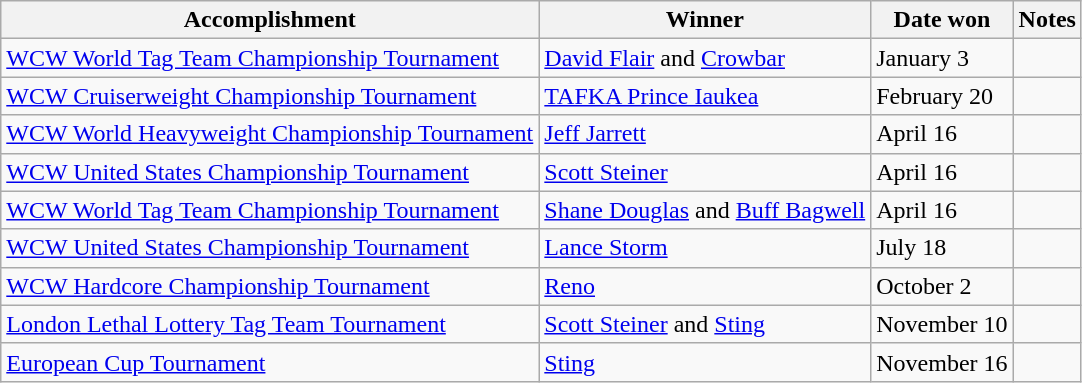<table class="wikitable">
<tr>
<th>Accomplishment</th>
<th>Winner</th>
<th>Date won</th>
<th>Notes</th>
</tr>
<tr>
<td><a href='#'>WCW World Tag Team Championship Tournament</a></td>
<td><a href='#'>David Flair</a> and <a href='#'>Crowbar</a></td>
<td>January 3</td>
<td></td>
</tr>
<tr>
<td><a href='#'>WCW Cruiserweight Championship Tournament</a></td>
<td><a href='#'>TAFKA Prince Iaukea</a></td>
<td>February 20</td>
<td></td>
</tr>
<tr>
<td><a href='#'>WCW World Heavyweight Championship Tournament</a></td>
<td><a href='#'>Jeff Jarrett</a></td>
<td>April 16</td>
<td></td>
</tr>
<tr>
<td><a href='#'>WCW United States Championship Tournament</a></td>
<td><a href='#'>Scott Steiner</a></td>
<td>April 16</td>
<td></td>
</tr>
<tr>
<td><a href='#'>WCW World Tag Team Championship Tournament</a></td>
<td><a href='#'>Shane Douglas</a> and <a href='#'>Buff Bagwell</a></td>
<td>April 16</td>
<td></td>
</tr>
<tr>
<td><a href='#'>WCW United States Championship Tournament</a></td>
<td><a href='#'>Lance Storm</a></td>
<td>July 18</td>
<td></td>
</tr>
<tr>
<td><a href='#'>WCW Hardcore Championship Tournament</a></td>
<td><a href='#'>Reno</a></td>
<td>October 2</td>
<td></td>
</tr>
<tr>
<td><a href='#'>London Lethal Lottery Tag Team Tournament</a></td>
<td><a href='#'>Scott Steiner</a> and <a href='#'>Sting</a></td>
<td>November 10</td>
<td></td>
</tr>
<tr>
<td><a href='#'>European Cup Tournament</a></td>
<td><a href='#'>Sting</a></td>
<td>November 16</td>
<td></td>
</tr>
</table>
